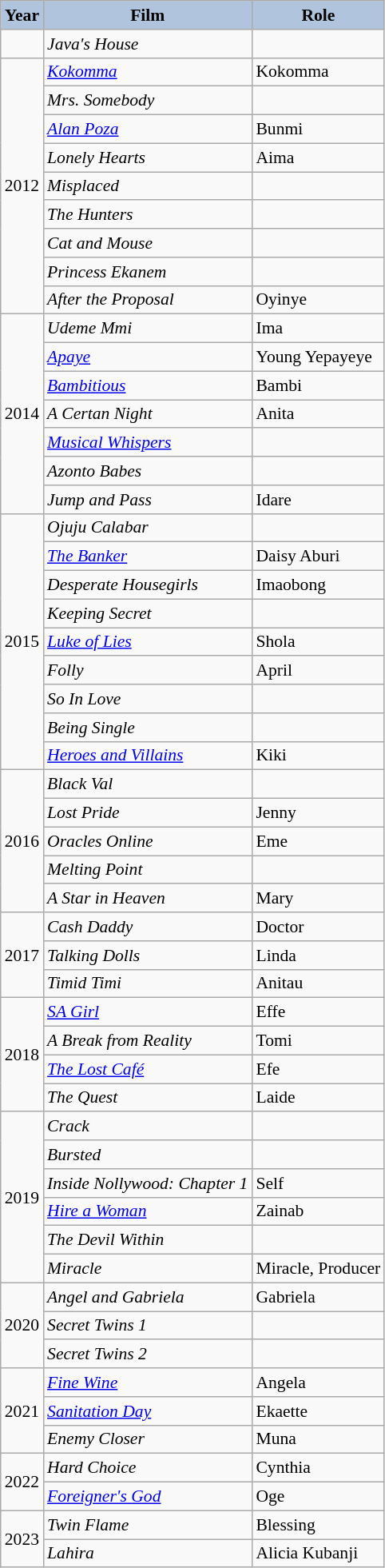<table class="wikitable" style="font-size:90%;">
<tr>
<th style="background:#B0C4DE;">Year</th>
<th style="background:#B0C4DE;">Film</th>
<th style="background:#B0C4DE;">Role</th>
</tr>
<tr>
<td></td>
<td><em>Java's House</em></td>
<td></td>
</tr>
<tr>
<td rowspan="9">2012</td>
<td><em><a href='#'>Kokomma</a></em></td>
<td>Kokomma</td>
</tr>
<tr>
<td><em>Mrs. Somebody</em></td>
<td></td>
</tr>
<tr>
<td><a href='#'><em>Alan Poza</em></a></td>
<td>Bunmi</td>
</tr>
<tr>
<td><em>Lonely Hearts</em></td>
<td>Aima</td>
</tr>
<tr>
<td><em>Misplaced</em></td>
<td></td>
</tr>
<tr>
<td><em>The Hunters</em></td>
<td></td>
</tr>
<tr>
<td><em>Cat and Mouse</em></td>
<td></td>
</tr>
<tr>
<td><em>Princess Ekanem</em></td>
<td></td>
</tr>
<tr>
<td><em>After the Proposal</em></td>
<td>Oyinye</td>
</tr>
<tr>
<td rowspan="7">2014</td>
<td><em>Udeme Mmi</em></td>
<td>Ima</td>
</tr>
<tr>
<td><em><a href='#'>Apaye</a></em></td>
<td>Young Yepayeye</td>
</tr>
<tr>
<td><em><a href='#'>Bambitious</a></em></td>
<td>Bambi</td>
</tr>
<tr>
<td><em>A Certan Night</em></td>
<td>Anita</td>
</tr>
<tr>
<td><a href='#'><em>Musical Whispers</em></a></td>
<td></td>
</tr>
<tr>
<td><em>Azonto Babes</em></td>
<td></td>
</tr>
<tr>
<td><em>Jump and Pass</em></td>
<td>Idare</td>
</tr>
<tr>
<td rowspan="9">2015</td>
<td><em>Ojuju Calabar</em></td>
<td></td>
</tr>
<tr>
<td><em><a href='#'>The Banker</a></em></td>
<td>Daisy Aburi</td>
</tr>
<tr>
<td><em>Desperate Housegirls</em></td>
<td>Imaobong</td>
</tr>
<tr>
<td><em>Keeping Secret</em></td>
<td></td>
</tr>
<tr>
<td><em><a href='#'>Luke of Lies</a></em></td>
<td>Shola</td>
</tr>
<tr>
<td><em>Folly</em></td>
<td>April</td>
</tr>
<tr>
<td><em>So In Love</em></td>
<td></td>
</tr>
<tr>
<td><em>Being Single</em></td>
<td></td>
</tr>
<tr>
<td><em><a href='#'>Heroes and Villains</a></em></td>
<td>Kiki</td>
</tr>
<tr>
<td rowspan="5">2016</td>
<td><em>Black Val</em></td>
<td></td>
</tr>
<tr>
<td><em>Lost Pride</em></td>
<td>Jenny</td>
</tr>
<tr>
<td><em>Oracles Online</em></td>
<td>Eme</td>
</tr>
<tr>
<td><em>Melting Point</em></td>
<td></td>
</tr>
<tr>
<td><em>A Star in Heaven</em></td>
<td>Mary</td>
</tr>
<tr>
<td rowspan="3">2017</td>
<td><em>Cash Daddy</em></td>
<td>Doctor</td>
</tr>
<tr>
<td><em>Talking Dolls</em></td>
<td>Linda</td>
</tr>
<tr>
<td><em>Timid Timi</em></td>
<td>Anitau</td>
</tr>
<tr>
<td rowspan="4">2018</td>
<td><a href='#'><em>SA Girl</em></a></td>
<td>Effe</td>
</tr>
<tr>
<td><em>A Break from Reality</em></td>
<td>Tomi</td>
</tr>
<tr>
<td><a href='#'><em>The Lost Café</em></a></td>
<td>Efe</td>
</tr>
<tr>
<td><em>The Quest</em></td>
<td>Laide</td>
</tr>
<tr>
<td rowspan="6">2019</td>
<td><em>Crack</em></td>
<td></td>
</tr>
<tr>
<td><em>Bursted</em></td>
<td></td>
</tr>
<tr>
<td><em>Inside Nollywood: Chapter 1</em></td>
<td>Self</td>
</tr>
<tr>
<td><a href='#'><em>Hire a Woman</em></a></td>
<td>Zainab</td>
</tr>
<tr>
<td><em>The Devil Within</em></td>
<td></td>
</tr>
<tr>
<td><em>Miracle</em></td>
<td>Miracle, Producer</td>
</tr>
<tr>
<td rowspan="3">2020</td>
<td><em>Angel and Gabriela</em></td>
<td>Gabriela</td>
</tr>
<tr>
<td><em>Secret Twins 1</em></td>
<td></td>
</tr>
<tr>
<td><em>Secret Twins 2</em></td>
<td></td>
</tr>
<tr>
<td rowspan="3">2021</td>
<td><a href='#'><em>Fine Wine</em></a></td>
<td>Angela</td>
</tr>
<tr>
<td><a href='#'><em>Sanitation Day</em></a></td>
<td>Ekaette</td>
</tr>
<tr>
<td><em>Enemy Closer</em></td>
<td>Muna</td>
</tr>
<tr>
<td rowspan="2">2022</td>
<td><em>Hard Choice</em></td>
<td>Cynthia</td>
</tr>
<tr>
<td><em><a href='#'>Foreigner's God</a></em></td>
<td>Oge</td>
</tr>
<tr>
<td rowspan="2">2023</td>
<td><em>Twin Flame</em></td>
<td>Blessing</td>
</tr>
<tr>
<td><em>Lahira</em></td>
<td>Alicia Kubanji</td>
</tr>
</table>
